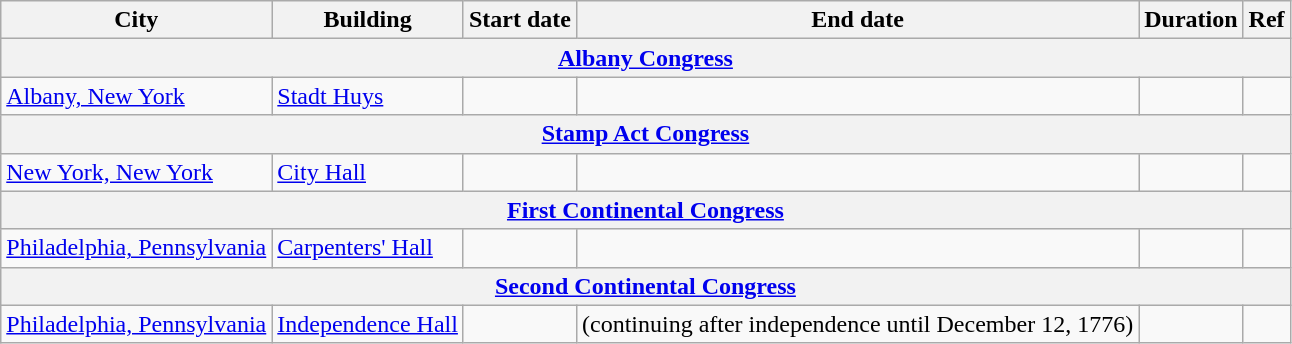<table class="wikitable">
<tr>
<th>City</th>
<th>Building</th>
<th>Start date</th>
<th>End date</th>
<th>Duration</th>
<th>Ref</th>
</tr>
<tr>
<th colspan="6"><a href='#'>Albany Congress</a></th>
</tr>
<tr>
<td><a href='#'>Albany, New York</a></td>
<td><a href='#'>Stadt Huys</a></td>
<td></td>
<td></td>
<td></td>
<td></td>
</tr>
<tr>
<th colspan="6"><a href='#'>Stamp Act Congress</a></th>
</tr>
<tr>
<td><a href='#'>New York, New York</a></td>
<td><a href='#'>City Hall</a></td>
<td></td>
<td></td>
<td></td>
<td></td>
</tr>
<tr>
<th colspan="6"><a href='#'>First Continental Congress</a></th>
</tr>
<tr>
<td><a href='#'>Philadelphia, Pennsylvania</a></td>
<td><a href='#'>Carpenters' Hall</a></td>
<td></td>
<td></td>
<td></td>
<td></td>
</tr>
<tr>
<th colspan="6"><a href='#'>Second Continental Congress</a></th>
</tr>
<tr>
<td><a href='#'>Philadelphia, Pennsylvania</a></td>
<td><a href='#'>Independence Hall</a></td>
<td></td>
<td> (continuing after independence until December 12, 1776)</td>
<td></td>
<td></td>
</tr>
</table>
